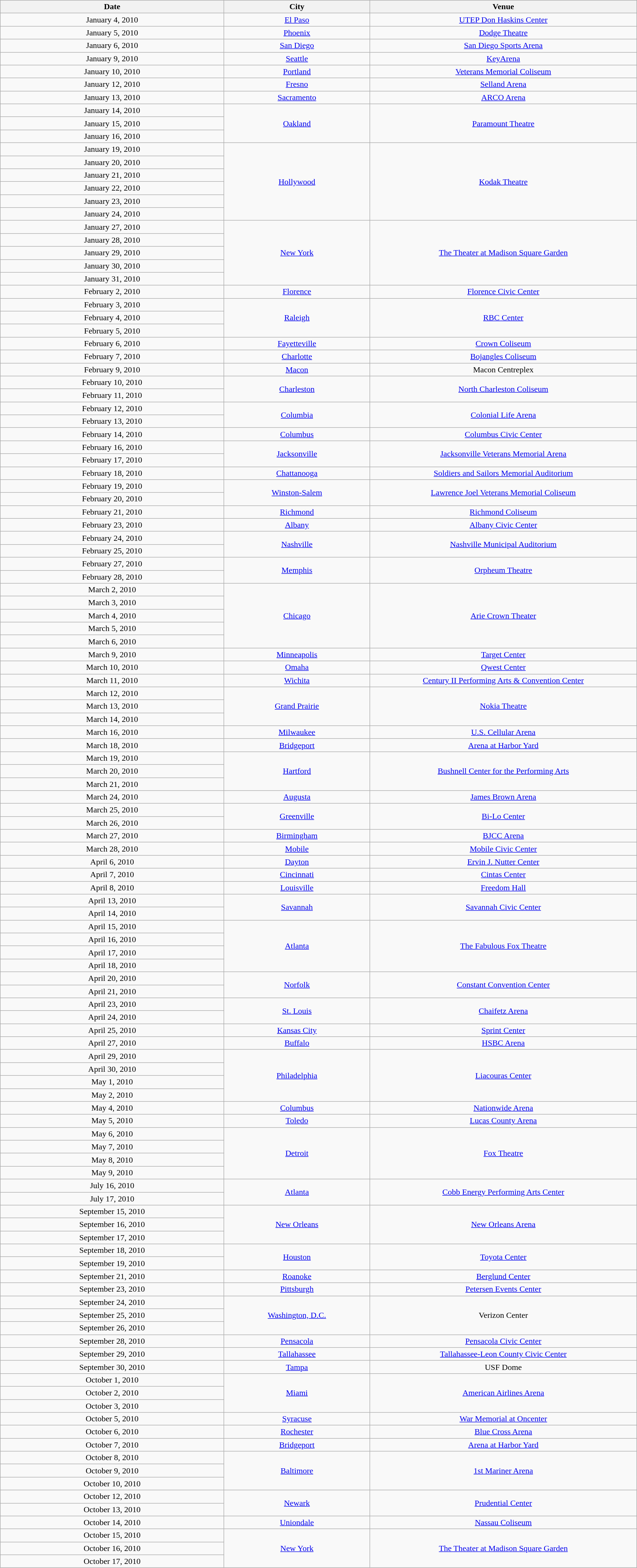<table class="wikitable" style="text-align:center;">
<tr>
<th scope="col" style="width:50em;">Date</th>
<th scope="col" style="width:30em;">City</th>
<th scope="col" style="width:60em;">Venue</th>
</tr>
<tr>
<td>January 4, 2010</td>
<td><a href='#'>El Paso</a></td>
<td><a href='#'>UTEP Don Haskins Center</a></td>
</tr>
<tr>
<td>January 5, 2010</td>
<td><a href='#'>Phoenix</a></td>
<td><a href='#'>Dodge Theatre</a></td>
</tr>
<tr>
<td>January 6, 2010</td>
<td><a href='#'>San Diego</a></td>
<td><a href='#'>San Diego Sports Arena</a></td>
</tr>
<tr>
<td>January 9, 2010</td>
<td><a href='#'>Seattle</a></td>
<td><a href='#'>KeyArena</a></td>
</tr>
<tr>
<td>January 10, 2010</td>
<td><a href='#'>Portland</a></td>
<td><a href='#'>Veterans Memorial Coliseum</a></td>
</tr>
<tr>
<td>January 12, 2010</td>
<td><a href='#'>Fresno</a></td>
<td><a href='#'>Selland Arena</a></td>
</tr>
<tr>
<td>January 13, 2010</td>
<td><a href='#'>Sacramento</a></td>
<td><a href='#'>ARCO Arena</a></td>
</tr>
<tr>
<td>January 14, 2010</td>
<td rowspan="3"><a href='#'>Oakland</a></td>
<td rowspan="3"><a href='#'>Paramount Theatre</a></td>
</tr>
<tr>
<td>January 15, 2010</td>
</tr>
<tr>
<td>January 16, 2010</td>
</tr>
<tr>
<td>January 19, 2010</td>
<td rowspan="6"><a href='#'>Hollywood</a></td>
<td rowspan="6"><a href='#'>Kodak Theatre</a></td>
</tr>
<tr>
<td>January 20, 2010</td>
</tr>
<tr>
<td>January 21, 2010</td>
</tr>
<tr>
<td>January 22, 2010</td>
</tr>
<tr>
<td>January 23, 2010</td>
</tr>
<tr>
<td>January 24, 2010</td>
</tr>
<tr>
<td>January 27, 2010</td>
<td rowspan="5"><a href='#'>New York</a></td>
<td rowspan="5"><a href='#'>The Theater at Madison Square Garden</a></td>
</tr>
<tr>
<td>January 28, 2010</td>
</tr>
<tr>
<td>January 29, 2010</td>
</tr>
<tr>
<td>January 30, 2010</td>
</tr>
<tr>
<td>January 31, 2010</td>
</tr>
<tr>
<td>February 2, 2010</td>
<td><a href='#'>Florence</a></td>
<td><a href='#'>Florence Civic Center</a></td>
</tr>
<tr>
<td>February 3, 2010</td>
<td rowspan="3"><a href='#'>Raleigh</a></td>
<td rowspan="3"><a href='#'>RBC Center</a></td>
</tr>
<tr>
<td>February 4, 2010</td>
</tr>
<tr>
<td>February 5, 2010</td>
</tr>
<tr>
<td>February 6, 2010</td>
<td><a href='#'>Fayetteville</a></td>
<td><a href='#'>Crown Coliseum</a></td>
</tr>
<tr>
<td>February 7, 2010</td>
<td><a href='#'>Charlotte</a></td>
<td><a href='#'>Bojangles Coliseum</a></td>
</tr>
<tr>
<td>February 9, 2010</td>
<td><a href='#'>Macon</a></td>
<td>Macon Centreplex</td>
</tr>
<tr>
<td>February 10, 2010</td>
<td rowspan="2"><a href='#'>Charleston</a></td>
<td rowspan="2"><a href='#'>North Charleston Coliseum</a></td>
</tr>
<tr>
<td>February 11, 2010</td>
</tr>
<tr>
<td>February 12, 2010</td>
<td rowspan="2"><a href='#'>Columbia</a></td>
<td rowspan="2"><a href='#'>Colonial Life Arena</a></td>
</tr>
<tr>
<td>February 13, 2010</td>
</tr>
<tr>
<td>February 14, 2010</td>
<td><a href='#'>Columbus</a></td>
<td><a href='#'>Columbus Civic Center</a></td>
</tr>
<tr>
<td>February 16, 2010</td>
<td rowspan="2"><a href='#'>Jacksonville</a></td>
<td rowspan="2"><a href='#'>Jacksonville Veterans Memorial Arena</a></td>
</tr>
<tr>
<td>February 17, 2010</td>
</tr>
<tr>
<td>February 18, 2010</td>
<td><a href='#'>Chattanooga</a></td>
<td><a href='#'>Soldiers and Sailors Memorial Auditorium</a></td>
</tr>
<tr>
<td>February 19, 2010</td>
<td rowspan="2"><a href='#'>Winston-Salem</a></td>
<td rowspan="2"><a href='#'>Lawrence Joel Veterans Memorial Coliseum</a></td>
</tr>
<tr>
<td>February 20, 2010</td>
</tr>
<tr>
<td>February 21, 2010</td>
<td><a href='#'>Richmond</a></td>
<td><a href='#'>Richmond Coliseum</a></td>
</tr>
<tr>
<td>February 23, 2010</td>
<td><a href='#'>Albany</a></td>
<td><a href='#'>Albany Civic Center</a></td>
</tr>
<tr>
<td>February 24, 2010</td>
<td rowspan="2"><a href='#'>Nashville</a></td>
<td rowspan="2"><a href='#'>Nashville Municipal Auditorium</a></td>
</tr>
<tr>
<td>February 25, 2010</td>
</tr>
<tr>
<td>February 27, 2010</td>
<td rowspan="2"><a href='#'>Memphis</a></td>
<td rowspan="2"><a href='#'>Orpheum Theatre</a></td>
</tr>
<tr>
<td>February 28, 2010</td>
</tr>
<tr>
<td>March 2, 2010</td>
<td rowspan="5"><a href='#'>Chicago</a></td>
<td rowspan="5"><a href='#'>Arie Crown Theater</a></td>
</tr>
<tr>
<td>March 3, 2010</td>
</tr>
<tr>
<td>March 4, 2010</td>
</tr>
<tr>
<td>March 5, 2010</td>
</tr>
<tr>
<td>March 6, 2010</td>
</tr>
<tr>
<td>March 9, 2010</td>
<td><a href='#'>Minneapolis</a></td>
<td><a href='#'>Target Center</a></td>
</tr>
<tr>
<td>March 10, 2010</td>
<td><a href='#'>Omaha</a></td>
<td><a href='#'>Qwest Center</a></td>
</tr>
<tr>
<td>March 11, 2010</td>
<td><a href='#'>Wichita</a></td>
<td><a href='#'>Century II Performing Arts & Convention Center</a></td>
</tr>
<tr>
<td>March 12, 2010</td>
<td rowspan="3"><a href='#'>Grand Prairie</a></td>
<td rowspan="3"><a href='#'>Nokia Theatre</a></td>
</tr>
<tr>
<td>March 13, 2010</td>
</tr>
<tr>
<td>March 14, 2010</td>
</tr>
<tr>
<td>March 16, 2010</td>
<td><a href='#'>Milwaukee</a></td>
<td><a href='#'>U.S. Cellular Arena</a></td>
</tr>
<tr>
<td>March 18, 2010</td>
<td><a href='#'>Bridgeport</a></td>
<td><a href='#'>Arena at Harbor Yard</a></td>
</tr>
<tr>
<td>March 19, 2010</td>
<td rowspan="3"><a href='#'>Hartford</a></td>
<td rowspan="3"><a href='#'>Bushnell Center for the Performing Arts</a></td>
</tr>
<tr>
<td>March 20, 2010</td>
</tr>
<tr>
<td>March 21, 2010</td>
</tr>
<tr>
<td>March 24, 2010</td>
<td><a href='#'>Augusta</a></td>
<td><a href='#'>James Brown Arena</a></td>
</tr>
<tr>
<td>March 25, 2010</td>
<td rowspan="2"><a href='#'>Greenville</a></td>
<td rowspan="2"><a href='#'>Bi-Lo Center</a></td>
</tr>
<tr>
<td>March 26, 2010</td>
</tr>
<tr>
<td>March 27, 2010</td>
<td><a href='#'>Birmingham</a></td>
<td><a href='#'>BJCC Arena</a></td>
</tr>
<tr>
<td>March 28, 2010</td>
<td><a href='#'>Mobile</a></td>
<td><a href='#'>Mobile Civic Center</a></td>
</tr>
<tr>
<td>April 6, 2010</td>
<td><a href='#'>Dayton</a></td>
<td><a href='#'>Ervin J. Nutter Center</a></td>
</tr>
<tr>
<td>April 7, 2010</td>
<td><a href='#'>Cincinnati</a></td>
<td><a href='#'>Cintas Center</a></td>
</tr>
<tr>
<td>April 8, 2010</td>
<td><a href='#'>Louisville</a></td>
<td><a href='#'>Freedom Hall</a></td>
</tr>
<tr>
<td>April 13, 2010</td>
<td rowspan="2"><a href='#'>Savannah</a></td>
<td rowspan="2"><a href='#'>Savannah Civic Center</a></td>
</tr>
<tr>
<td>April 14, 2010</td>
</tr>
<tr>
<td>April 15, 2010</td>
<td rowspan="4"><a href='#'>Atlanta</a></td>
<td rowspan="4"><a href='#'>The Fabulous Fox Theatre</a></td>
</tr>
<tr>
<td>April 16, 2010</td>
</tr>
<tr>
<td>April 17, 2010</td>
</tr>
<tr>
<td>April 18, 2010</td>
</tr>
<tr>
<td>April 20, 2010</td>
<td rowspan="2"><a href='#'>Norfolk</a></td>
<td rowspan="2"><a href='#'>Constant Convention Center</a></td>
</tr>
<tr>
<td>April 21, 2010</td>
</tr>
<tr>
<td>April 23, 2010</td>
<td rowspan="2"><a href='#'>St. Louis</a></td>
<td rowspan="2"><a href='#'>Chaifetz Arena</a></td>
</tr>
<tr>
<td>April 24, 2010</td>
</tr>
<tr>
<td>April 25, 2010</td>
<td><a href='#'>Kansas City</a></td>
<td><a href='#'>Sprint Center</a></td>
</tr>
<tr>
<td>April 27, 2010</td>
<td><a href='#'>Buffalo</a></td>
<td><a href='#'>HSBC Arena</a></td>
</tr>
<tr>
<td>April 29, 2010</td>
<td rowspan="4"><a href='#'>Philadelphia</a></td>
<td rowspan="4"><a href='#'>Liacouras Center</a></td>
</tr>
<tr>
<td>April 30, 2010</td>
</tr>
<tr>
<td>May 1, 2010</td>
</tr>
<tr>
<td>May 2, 2010</td>
</tr>
<tr>
<td>May 4, 2010</td>
<td><a href='#'>Columbus</a></td>
<td><a href='#'>Nationwide Arena</a></td>
</tr>
<tr>
<td>May 5, 2010</td>
<td><a href='#'>Toledo</a></td>
<td><a href='#'>Lucas County Arena</a></td>
</tr>
<tr>
<td>May 6, 2010</td>
<td rowspan="4"><a href='#'>Detroit</a></td>
<td rowspan="4"><a href='#'>Fox Theatre</a></td>
</tr>
<tr>
<td>May 7, 2010</td>
</tr>
<tr>
<td>May 8, 2010</td>
</tr>
<tr>
<td>May 9, 2010</td>
</tr>
<tr>
<td>July 16, 2010</td>
<td rowspan="2"><a href='#'>Atlanta</a></td>
<td rowspan="2"><a href='#'>Cobb Energy Performing Arts Center</a></td>
</tr>
<tr>
<td>July 17, 2010</td>
</tr>
<tr>
<td>September 15, 2010</td>
<td rowspan="3"><a href='#'>New Orleans</a></td>
<td rowspan="3"><a href='#'>New Orleans Arena</a></td>
</tr>
<tr>
<td>September 16, 2010</td>
</tr>
<tr>
<td>September 17, 2010</td>
</tr>
<tr>
<td>September 18, 2010</td>
<td rowspan="2"><a href='#'>Houston</a></td>
<td rowspan="2"><a href='#'>Toyota Center</a></td>
</tr>
<tr>
<td>September 19, 2010</td>
</tr>
<tr>
<td>September 21, 2010</td>
<td><a href='#'>Roanoke</a></td>
<td><a href='#'>Berglund Center</a></td>
</tr>
<tr>
<td>September 23, 2010</td>
<td><a href='#'>Pittsburgh</a></td>
<td><a href='#'>Petersen Events Center</a></td>
</tr>
<tr>
<td>September 24, 2010</td>
<td rowspan="3"><a href='#'>Washington, D.C.</a></td>
<td rowspan="3">Verizon Center</td>
</tr>
<tr>
<td>September 25, 2010</td>
</tr>
<tr>
<td>September 26, 2010</td>
</tr>
<tr>
<td>September 28, 2010</td>
<td><a href='#'>Pensacola</a></td>
<td><a href='#'>Pensacola Civic Center</a></td>
</tr>
<tr>
<td>September 29, 2010</td>
<td><a href='#'>Tallahassee</a></td>
<td><a href='#'>Tallahassee-Leon County Civic Center</a></td>
</tr>
<tr>
<td>September 30, 2010</td>
<td><a href='#'>Tampa</a></td>
<td>USF Dome</td>
</tr>
<tr>
<td>October 1, 2010</td>
<td rowspan="3"><a href='#'>Miami</a></td>
<td rowspan="3"><a href='#'>American Airlines Arena</a></td>
</tr>
<tr>
<td>October 2, 2010</td>
</tr>
<tr>
<td>October 3, 2010</td>
</tr>
<tr>
<td>October 5, 2010</td>
<td><a href='#'>Syracuse</a></td>
<td><a href='#'>War Memorial at Oncenter</a></td>
</tr>
<tr>
<td>October 6, 2010</td>
<td><a href='#'>Rochester</a></td>
<td><a href='#'>Blue Cross Arena</a></td>
</tr>
<tr>
<td>October 7, 2010</td>
<td><a href='#'>Bridgeport</a></td>
<td><a href='#'>Arena at Harbor Yard</a></td>
</tr>
<tr>
<td>October 8, 2010</td>
<td rowspan="3"><a href='#'>Baltimore</a></td>
<td rowspan="3"><a href='#'>1st Mariner Arena</a></td>
</tr>
<tr>
<td>October 9, 2010</td>
</tr>
<tr>
<td>October 10, 2010</td>
</tr>
<tr>
<td>October 12, 2010</td>
<td rowspan="2"><a href='#'>Newark</a></td>
<td rowspan="2"><a href='#'>Prudential Center</a></td>
</tr>
<tr>
<td>October 13, 2010</td>
</tr>
<tr>
<td>October 14, 2010</td>
<td><a href='#'>Uniondale</a></td>
<td><a href='#'>Nassau Coliseum</a></td>
</tr>
<tr>
<td>October 15, 2010</td>
<td rowspan="3"><a href='#'>New York</a></td>
<td rowspan="3"><a href='#'>The Theater at Madison Square Garden</a></td>
</tr>
<tr>
<td>October 16, 2010</td>
</tr>
<tr>
<td>October 17, 2010</td>
</tr>
</table>
